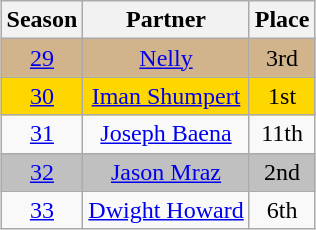<table class="wikitable sortable" style="margin:auto; text-align:center;">
<tr>
<th>Season</th>
<th>Partner</th>
<th>Place</th>
</tr>
<tr style="background:tan;">
<td><a href='#'>29</a></td>
<td><a href='#'>Nelly</a></td>
<td>3rd</td>
</tr>
<tr style="background:gold;">
<td><a href='#'>30</a></td>
<td><a href='#'>Iman Shumpert</a></td>
<td>1st</td>
</tr>
<tr>
<td><a href='#'>31</a></td>
<td><a href='#'>Joseph Baena</a></td>
<td>11th</td>
</tr>
<tr style="background:silver;">
<td><a href='#'>32</a></td>
<td><a href='#'>Jason Mraz</a></td>
<td>2nd</td>
</tr>
<tr>
<td><a href='#'>33</a></td>
<td><a href='#'>Dwight Howard</a></td>
<td>6th</td>
</tr>
</table>
